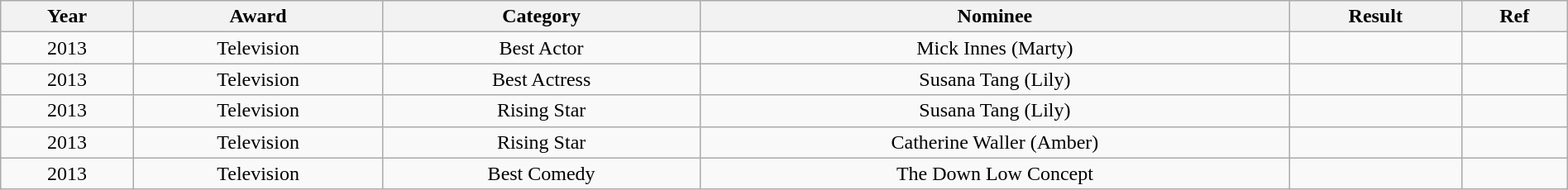<table class="wikitable" width="100%">
<tr>
<th>Year</th>
<th>Award</th>
<th>Category</th>
<th>Nominee</th>
<th>Result</th>
<th>Ref</th>
</tr>
<tr>
<td align="center">2013</td>
<td align="center">Television</td>
<td align="center">Best Actor</td>
<td align="center">Mick Innes (Marty)</td>
<td></td>
<td align="center"></td>
</tr>
<tr>
<td align="center">2013</td>
<td align="center">Television</td>
<td align="center">Best Actress</td>
<td align="center">Susana Tang (Lily)</td>
<td></td>
<td align="center"></td>
</tr>
<tr>
<td align="center">2013</td>
<td align="center">Television</td>
<td align="center">Rising Star</td>
<td align="center">Susana Tang (Lily)</td>
<td></td>
<td align="center"></td>
</tr>
<tr>
<td align="center">2013</td>
<td align="center">Television</td>
<td align="center">Rising Star</td>
<td align="center">Catherine Waller (Amber)</td>
<td></td>
<td align="center"></td>
</tr>
<tr>
<td align="center">2013</td>
<td align="center">Television</td>
<td align="center">Best Comedy</td>
<td align="center">The Down Low Concept</td>
<td></td>
<td align="center"></td>
</tr>
</table>
